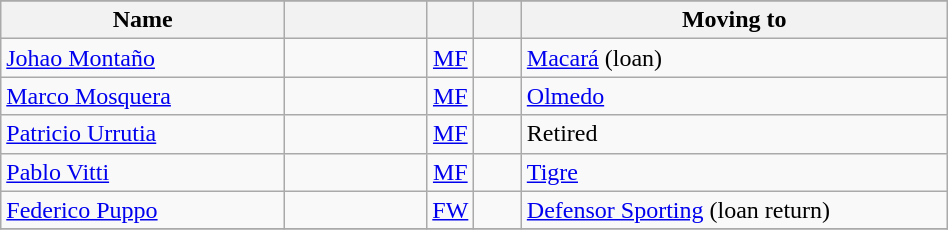<table class="wikitable" style="text-align: center; width:50%">
<tr>
</tr>
<tr>
<th width=30% align="center">Name</th>
<th width=15% align="center"></th>
<th width=5% align="center"></th>
<th width=5% align="center"></th>
<th width=45% align="center">Moving to</th>
</tr>
<tr>
<td align=left><a href='#'>Johao Montaño</a></td>
<td></td>
<td><a href='#'>MF</a></td>
<td></td>
<td align=left><a href='#'>Macará</a>  (loan)</td>
</tr>
<tr>
<td align=left><a href='#'>Marco Mosquera</a></td>
<td></td>
<td><a href='#'>MF</a></td>
<td></td>
<td align=left><a href='#'>Olmedo</a> </td>
</tr>
<tr>
<td align=left><a href='#'>Patricio Urrutia</a></td>
<td></td>
<td><a href='#'>MF</a></td>
<td></td>
<td align=left>Retired</td>
</tr>
<tr>
<td align=left><a href='#'>Pablo Vitti</a></td>
<td></td>
<td><a href='#'>MF</a></td>
<td></td>
<td align=left><a href='#'>Tigre</a> </td>
</tr>
<tr>
<td align=left><a href='#'>Federico Puppo</a></td>
<td></td>
<td><a href='#'>FW</a></td>
<td></td>
<td align=left><a href='#'>Defensor Sporting</a>  (loan return)</td>
</tr>
<tr>
</tr>
</table>
